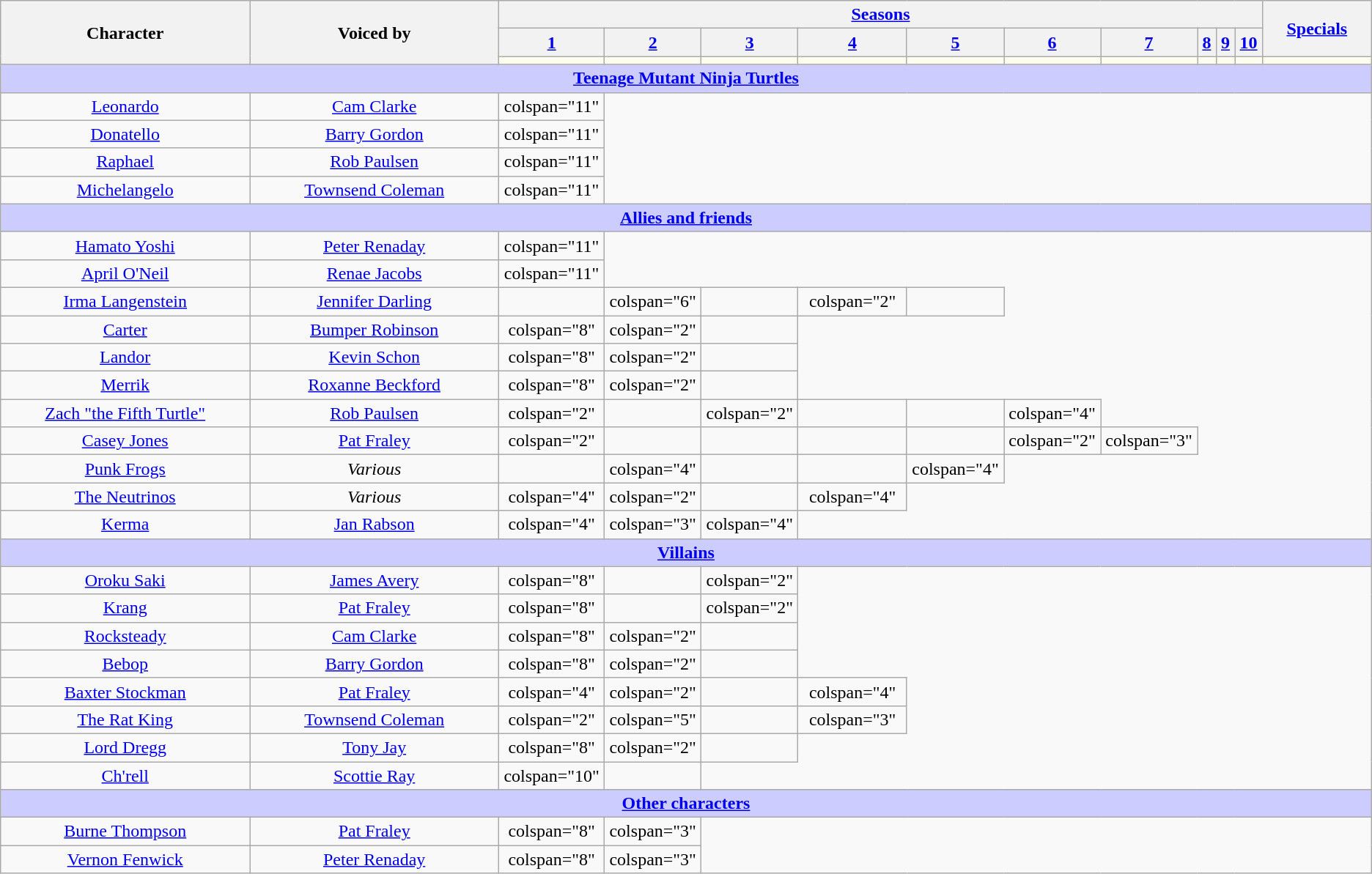<table class="wikitable plainrowheaders" style="text-align:center;">
<tr>
<th scope="col" width="16%" rowspan="3">Character</th>
<th scope="col" width="16%" rowspan="3">Voiced by</th>
<th scope="col" colspan="10"><a href='#'>Seasons</a></th>
<th scope="col" width="7%" rowspan="2"><a href='#'>Specials</a></th>
</tr>
<tr>
<th width="1%"><a href='#'>1</a></th>
<th width="1%"><a href='#'>2</a></th>
<th width="1%"><a href='#'>3</a></th>
<th width="7%"><a href='#'>4</a></th>
<th width="1%"><a href='#'>5</a></th>
<th width="1%"><a href='#'>6</a></th>
<th width="1%"><a href='#'>7</a></th>
<th width="1%"><a href='#'>8</a></th>
<th width="1%"><a href='#'>9</a></th>
<th width="1%"><a href='#'>10</a></th>
</tr>
<tr>
<th style="background:ivory;"></th>
<th style="background:ivory;"></th>
<th style="background:ivory;"></th>
<th style="background:ivory;"></th>
<th style="background:ivory;"></th>
<th style="background:ivory;"></th>
<th style="background:ivory;"></th>
<th style="background:ivory;"></th>
<th style="background:ivory;"></th>
<th style="background:ivory;"></th>
<th style="background:ivory;"></th>
</tr>
<tr>
<th colspan="13" style="background:#ccf;"><a href='#'>Teenage Mutant Ninja Turtles</a></th>
</tr>
<tr>
<td scope="row"><a href='#'>Leonardo</a></td>
<td><a href='#'>Cam Clarke</a></td>
<td>colspan="11" </td>
</tr>
<tr>
<td scope="row"><a href='#'>Donatello</a></td>
<td><a href='#'>Barry Gordon</a></td>
<td>colspan="11" </td>
</tr>
<tr>
<td scope="row"><a href='#'>Raphael</a></td>
<td><a href='#'>Rob Paulsen</a></td>
<td>colspan="11" </td>
</tr>
<tr>
<td scope="row"><a href='#'>Michelangelo</a></td>
<td><a href='#'>Townsend Coleman</a></td>
<td>colspan="11" </td>
</tr>
<tr>
<th colspan="13" style="background:#ccf;"><a href='#'>Allies and friends</a></th>
</tr>
<tr>
<td scope="row"><a href='#'>Hamato Yoshi<br></a></td>
<td><a href='#'>Peter Renaday</a></td>
<td>colspan="11" </td>
</tr>
<tr>
<td scope="row"><a href='#'>April O'Neil</a></td>
<td><a href='#'>Renae Jacobs</a></td>
<td>colspan="11" </td>
</tr>
<tr>
<td scope="row"><a href='#'>Irma Langenstein</a></td>
<td><a href='#'>Jennifer Darling</a></td>
<td></td>
<td>colspan="6" </td>
<td></td>
<td>colspan="2" </td>
<td></td>
</tr>
<tr>
<td scope="row"><a href='#'>Carter</a></td>
<td><a href='#'>Bumper Robinson</a></td>
<td>colspan="8" </td>
<td>colspan="2" </td>
<td></td>
</tr>
<tr>
<td scope="row"><a href='#'>Landor</a></td>
<td><a href='#'>Kevin Schon</a></td>
<td>colspan="8" </td>
<td>colspan="2" </td>
<td></td>
</tr>
<tr>
<td scope="row"><a href='#'>Merrik</a></td>
<td><a href='#'>Roxanne Beckford</a></td>
<td>colspan="8" </td>
<td>colspan="2" </td>
<td></td>
</tr>
<tr>
<td scope="row"><a href='#'>Zach "the Fifth Turtle"</a></td>
<td><a href='#'>Rob Paulsen</a></td>
<td>colspan="2" </td>
<td></td>
<td>colspan="2" </td>
<td></td>
<td></td>
<td>colspan="4" </td>
</tr>
<tr>
<td scope="row"><a href='#'>Casey Jones</a></td>
<td><a href='#'>Pat Fraley</a></td>
<td>colspan="2" </td>
<td></td>
<td></td>
<td></td>
<td></td>
<td>colspan="2" </td>
<td>colspan="3" </td>
</tr>
<tr>
<td scope="row"><a href='#'>Punk Frogs</a></td>
<td><em>Various</em></td>
<td></td>
<td>colspan="4" </td>
<td></td>
<td></td>
<td>colspan="4" </td>
</tr>
<tr>
<td scope="row"><a href='#'>The Neutrinos</a></td>
<td><em>Various</em></td>
<td>colspan="4" </td>
<td>colspan="2" </td>
<td></td>
<td>colspan="4" </td>
</tr>
<tr>
<td scope="row"><a href='#'>Kerma</a></td>
<td><a href='#'>Jan Rabson</a></td>
<td>colspan="4" </td>
<td>colspan="3" </td>
<td>colspan="4" </td>
</tr>
<tr>
<th colspan="13" style="background:#ccf;"><a href='#'>Villains</a></th>
</tr>
<tr>
<td scope="row"><a href='#'>Oroku Saki<br></a></td>
<td><a href='#'>James Avery</a></td>
<td>colspan="8" </td>
<td></td>
<td>colspan="2" </td>
</tr>
<tr>
<td scope="row"><a href='#'>Krang</a></td>
<td><a href='#'>Pat Fraley</a></td>
<td>colspan="8" </td>
<td></td>
<td>colspan="2" </td>
</tr>
<tr>
<td scope="row"><a href='#'>Rocksteady</a></td>
<td><a href='#'>Cam Clarke</a></td>
<td>colspan="8" </td>
<td>colspan="2" </td>
<td></td>
</tr>
<tr>
<td scope="row"><a href='#'>Bebop</a></td>
<td><a href='#'>Barry Gordon</a></td>
<td>colspan="8" </td>
<td>colspan="2" </td>
<td></td>
</tr>
<tr>
<td scope="row"><a href='#'>Baxter Stockman</a></td>
<td><a href='#'>Pat Fraley</a></td>
<td>colspan="4" </td>
<td>colspan="2" </td>
<td></td>
<td>colspan="4" </td>
</tr>
<tr>
<td scope="row"><a href='#'>The Rat King</a></td>
<td><a href='#'>Townsend Coleman</a></td>
<td>colspan="2" </td>
<td>colspan="5" </td>
<td></td>
<td>colspan="3" </td>
</tr>
<tr>
<td scope="row"><a href='#'>Lord Dregg</a></td>
<td><a href='#'>Tony Jay</a></td>
<td>colspan="8" </td>
<td>colspan="2" </td>
<td></td>
</tr>
<tr>
<td scope="row"><a href='#'>Ch'rell<br></a></td>
<td><a href='#'>Scottie Ray</a></td>
<td>colspan="10" </td>
<td></td>
</tr>
<tr>
<th colspan="13" style="background:#ccf;"><a href='#'>Other characters</a></th>
</tr>
<tr>
<td scope="row"><a href='#'>Burne Thompson</a></td>
<td><a href='#'>Pat Fraley</a></td>
<td>colspan="8" </td>
<td>colspan="3" </td>
</tr>
<tr>
<td scope="row"><a href='#'>Vernon Fenwick</a></td>
<td><a href='#'>Peter Renaday</a></td>
<td>colspan="8" </td>
<td>colspan="3" </td>
</tr>
</table>
